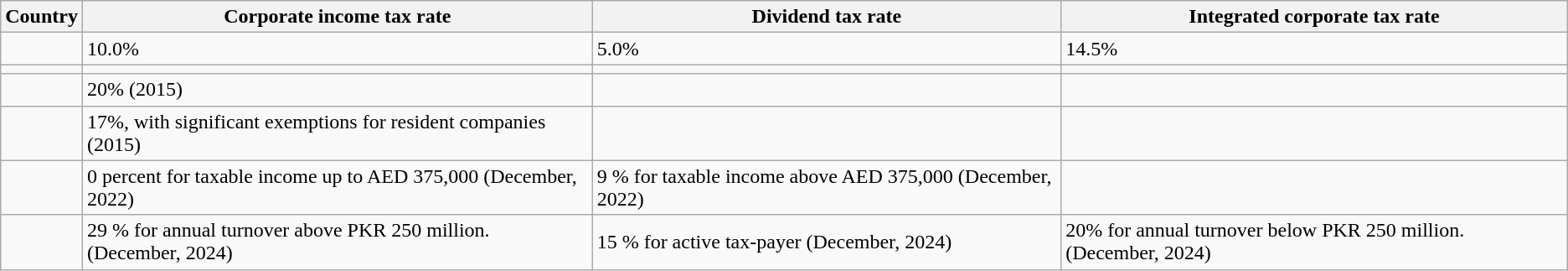<table class="wikitable sortable">
<tr>
<th>Country</th>
<th>Corporate income tax rate</th>
<th>Dividend tax rate</th>
<th>Integrated corporate tax rate</th>
</tr>
<tr>
<td></td>
<td>10.0%</td>
<td>5.0%</td>
<td>14.5%</td>
</tr>
<tr>
<td></td>
<td></td>
<td></td>
<td></td>
</tr>
<tr>
<td></td>
<td>20% (2015)</td>
<td></td>
<td></td>
</tr>
<tr>
<td></td>
<td>17%, with significant exemptions for resident companies (2015)</td>
<td></td>
<td></td>
</tr>
<tr>
<td></td>
<td>0 percent for taxable income up to AED 375,000 (December, 2022)<br></td>
<td>9 % for taxable income above AED 375,000 (December, 2022)<br></td>
</tr>
<tr>
<td></td>
<td>29 % for annual turnover above PKR 250 million. (December, 2024)</td>
<td>15 % for active tax-payer (December, 2024)</td>
<td>20% for annual turnover below PKR 250 million. (December, 2024)</td>
</tr>
</table>
